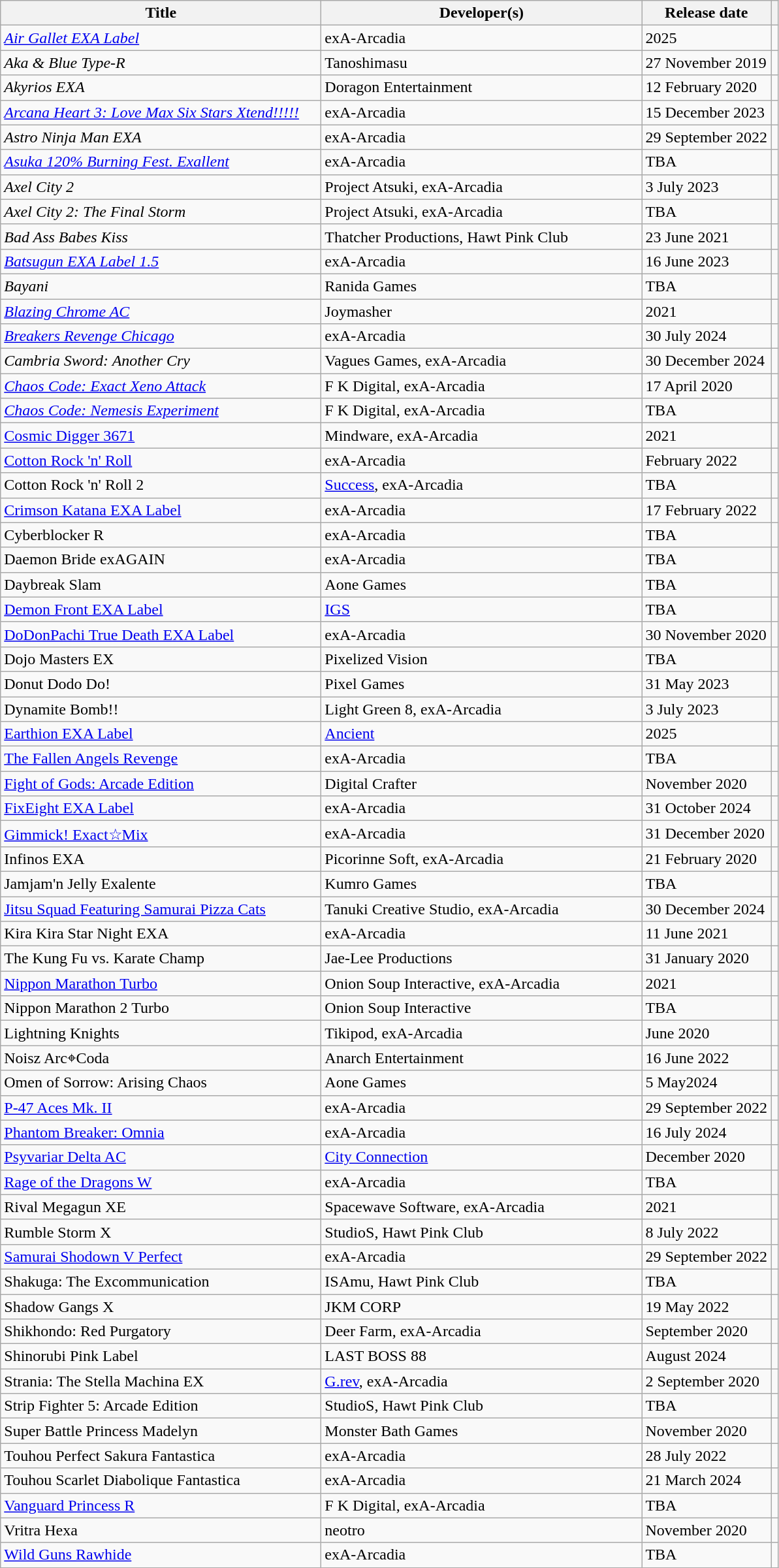<table class="wikitable sortable">
<tr>
<th style="width:20em">Title</th>
<th style="width:20em">Developer(s)</th>
<th scope="col" data-sort-type=date>Release date</th>
<th scope="col" class="unsortable"></th>
</tr>
<tr>
<td><em><a href='#'>Air Gallet EXA Label</a></em></td>
<td>exA-Arcadia</td>
<td>2025</td>
<td></td>
</tr>
<tr>
<td><em>Aka & Blue Type-R</em></td>
<td>Tanoshimasu</td>
<td>27 November 2019</td>
<td></td>
</tr>
<tr>
<td><em>Akyrios EXA</em></td>
<td>Doragon Entertainment</td>
<td>12 February 2020</td>
<td></td>
</tr>
<tr>
<td><em><a href='#'>Arcana Heart 3: Love Max Six Stars Xtend!!!!!</a></em></td>
<td>exA-Arcadia</td>
<td>15 December 2023</td>
<td></td>
</tr>
<tr>
<td><em>Astro Ninja Man EXA</em></td>
<td>exA-Arcadia</td>
<td>29 September 2022</td>
<td></td>
</tr>
<tr>
<td><em><a href='#'>Asuka 120% Burning Fest. Exallent</a></em></td>
<td>exA-Arcadia</td>
<td>TBA</td>
<td></td>
</tr>
<tr>
<td><em>Axel City 2</em></td>
<td>Project Atsuki, exA-Arcadia</td>
<td>3 July 2023</td>
<td></td>
</tr>
<tr>
<td><em>Axel City 2: The Final Storm</em></td>
<td>Project Atsuki, exA-Arcadia</td>
<td>TBA</td>
<td></td>
</tr>
<tr>
<td><em>Bad Ass Babes Kiss</em></td>
<td>Thatcher Productions, Hawt Pink Club</td>
<td>23 June 2021</td>
<td></td>
</tr>
<tr>
<td><em><a href='#'>Batsugun EXA Label 1.5</a></em></td>
<td>exA-Arcadia</td>
<td>16 June 2023</td>
<td></td>
</tr>
<tr>
<td><em>Bayani</em></td>
<td>Ranida Games</td>
<td>TBA</td>
<td></td>
</tr>
<tr>
<td><em><a href='#'>Blazing Chrome AC</a></em></td>
<td>Joymasher</td>
<td>2021</td>
<td></td>
</tr>
<tr>
<td><em><a href='#'>Breakers Revenge Chicago</a></em></td>
<td>exA-Arcadia</td>
<td>30 July 2024</td>
<td></td>
</tr>
<tr>
<td><em>Cambria Sword: Another Cry</em></td>
<td>Vagues Games, exA-Arcadia</td>
<td>30 December 2024</td>
<td></td>
</tr>
<tr>
<td><em><a href='#'>Chaos Code: Exact Xeno Attack</a></em></td>
<td>F K Digital, exA-Arcadia</td>
<td>17 April 2020</td>
<td></td>
</tr>
<tr>
<td><em><a href='#'>Chaos Code: Nemesis Experiment</a></em></td>
<td>F K Digital, exA-Arcadia</td>
<td>TBA</td>
<td></td>
</tr>
<tr>
<td><em><a href='#'></em>Cosmic Digger 3671</a><em></td>
<td>Mindware, exA-Arcadia</td>
<td>2021</td>
<td></td>
</tr>
<tr>
<td></em><a href='#'>Cotton Rock 'n' Roll</a><em></td>
<td>exA-Arcadia</td>
<td>February 2022</td>
<td></td>
</tr>
<tr>
<td></em>Cotton Rock 'n' Roll 2<em></td>
<td><a href='#'>Success</a>, exA-Arcadia</td>
<td>TBA</td>
<td></td>
</tr>
<tr>
<td></em><a href='#'>Crimson Katana EXA Label</a><em></td>
<td>exA-Arcadia</td>
<td>17 February 2022</td>
<td></td>
</tr>
<tr>
<td></em>Cyberblocker R<em></td>
<td>exA-Arcadia</td>
<td>TBA</td>
<td></td>
</tr>
<tr>
<td></em>Daemon Bride exAGAIN<em></td>
<td>exA-Arcadia</td>
<td>TBA</td>
<td></td>
</tr>
<tr>
<td></em>Daybreak Slam<em></td>
<td>Aone Games</td>
<td>TBA</td>
<td></td>
</tr>
<tr>
<td></em><a href='#'>Demon Front EXA Label</a><em></td>
<td><a href='#'>IGS</a></td>
<td>TBA</td>
<td></td>
</tr>
<tr>
<td></em><a href='#'>DoDonPachi True Death EXA Label</a><em></td>
<td>exA-Arcadia</td>
<td>30 November 2020</td>
<td></td>
</tr>
<tr>
<td></em>Dojo Masters EX<em></td>
<td>Pixelized Vision</td>
<td>TBA</td>
<td></td>
</tr>
<tr>
<td></em>Donut Dodo Do!<em></td>
<td>Pixel Games</td>
<td>31 May 2023</td>
<td></td>
</tr>
<tr>
<td></em>Dynamite Bomb!!<em></td>
<td>Light Green 8, exA-Arcadia</td>
<td>3 July 2023</td>
<td></td>
</tr>
<tr>
<td></em><a href='#'>Earthion EXA Label</a><em></td>
<td><a href='#'>Ancient</a></td>
<td>2025</td>
<td></td>
</tr>
<tr>
<td></em><a href='#'>The Fallen Angels Revenge</a><em></td>
<td>exA-Arcadia</td>
<td>TBA</td>
<td></td>
</tr>
<tr>
<td></em><a href='#'>Fight of Gods: Arcade Edition</a><em></td>
<td>Digital Crafter</td>
<td>November 2020</td>
<td></td>
</tr>
<tr>
<td></em><a href='#'>FixEight EXA Label</a><em></td>
<td>exA-Arcadia</td>
<td>31 October 2024</td>
<td></td>
</tr>
<tr>
<td></em><a href='#'>Gimmick! Exact☆Mix</a><em></td>
<td>exA-Arcadia</td>
<td>31 December 2020</td>
<td></td>
</tr>
<tr>
<td></em>Infinos EXA<em></td>
<td>Picorinne Soft, exA-Arcadia</td>
<td>21 February 2020</td>
<td></td>
</tr>
<tr>
<td></em>Jamjam'n Jelly Exalente<em></td>
<td>Kumro Games</td>
<td>TBA</td>
<td></td>
</tr>
<tr>
<td></em><a href='#'>Jitsu Squad Featuring Samurai Pizza Cats</a><em></td>
<td>Tanuki Creative Studio, exA-Arcadia</td>
<td>30 December 2024</td>
<td></td>
</tr>
<tr>
<td></em>Kira Kira Star Night EXA<em></td>
<td>exA-Arcadia</td>
<td>11 June 2021</td>
<td></td>
</tr>
<tr>
<td></em>The Kung Fu vs. Karate Champ<em></td>
<td>Jae-Lee Productions</td>
<td>31 January 2020</td>
<td></td>
</tr>
<tr>
<td></em><a href='#'>Nippon Marathon Turbo</a><em></td>
<td>Onion Soup Interactive, exA-Arcadia</td>
<td>2021</td>
<td></td>
</tr>
<tr>
<td></em>Nippon Marathon 2 Turbo<em></td>
<td>Onion Soup Interactive</td>
<td>TBA</td>
<td></td>
</tr>
<tr>
<td></em>Lightning Knights<em></td>
<td>Tikipod, exA-Arcadia</td>
<td>June 2020</td>
<td></td>
</tr>
<tr>
<td></em>Noisz Arc⌖Coda<em></td>
<td>Anarch Entertainment</td>
<td>16 June 2022</td>
<td></td>
</tr>
<tr>
<td></em>Omen of Sorrow: Arising Chaos<em></td>
<td>Aone Games</td>
<td>5 May2024</td>
<td></td>
</tr>
<tr>
<td></em><a href='#'>P-47 Aces Mk. II</a><em></td>
<td>exA-Arcadia</td>
<td>29 September 2022</td>
<td></td>
</tr>
<tr>
<td></em><a href='#'>Phantom Breaker: Omnia</a><em></td>
<td>exA-Arcadia</td>
<td>16 July 2024</td>
<td></td>
</tr>
<tr>
<td></em><a href='#'>Psyvariar Delta AC</a><em></td>
<td><a href='#'>City Connection</a></td>
<td>December 2020</td>
<td></td>
</tr>
<tr>
<td></em><a href='#'>Rage of the Dragons W</a><em></td>
<td>exA-Arcadia</td>
<td>TBA</td>
<td></td>
</tr>
<tr>
<td></em>Rival Megagun XE<em></td>
<td>Spacewave Software, exA-Arcadia</td>
<td>2021</td>
<td></td>
</tr>
<tr>
<td></em>Rumble Storm X<em></td>
<td>StudioS, Hawt Pink Club</td>
<td>8 July 2022</td>
<td></td>
</tr>
<tr>
<td></em><a href='#'>Samurai Shodown V Perfect</a><em></td>
<td>exA-Arcadia</td>
<td>29 September 2022</td>
<td></td>
</tr>
<tr>
<td></em>Shakuga: The Excommunication<em></td>
<td>ISAmu, Hawt Pink Club</td>
<td>TBA</td>
<td></td>
</tr>
<tr>
<td></em>Shadow Gangs X<em></td>
<td>JKM CORP</td>
<td>19 May 2022</td>
<td></td>
</tr>
<tr>
<td></em>Shikhondo: Red Purgatory<em></td>
<td>Deer Farm, exA-Arcadia</td>
<td>September 2020</td>
<td></td>
</tr>
<tr>
<td></em>Shinorubi Pink Label<em></td>
<td>LAST BOSS 88</td>
<td>August 2024</td>
<td></td>
</tr>
<tr>
<td></em>Strania: The Stella Machina EX<em></td>
<td><a href='#'>G.rev</a>, exA-Arcadia</td>
<td>2 September 2020</td>
<td></td>
</tr>
<tr>
<td></em>Strip Fighter 5: Arcade Edition<em></td>
<td>StudioS, Hawt Pink Club</td>
<td>TBA</td>
<td></td>
</tr>
<tr>
<td></em>Super Battle Princess Madelyn<em></td>
<td>Monster Bath Games</td>
<td>November 2020</td>
<td></td>
</tr>
<tr>
<td></em>Touhou Perfect Sakura Fantastica<em></td>
<td>exA-Arcadia</td>
<td>28 July 2022</td>
<td></td>
</tr>
<tr>
<td></em>Touhou Scarlet Diabolique Fantastica<em></td>
<td>exA-Arcadia</td>
<td>21 March 2024</td>
<td></td>
</tr>
<tr>
<td></em><a href='#'>Vanguard Princess R</a><em></td>
<td>F K Digital, exA-Arcadia</td>
<td>TBA</td>
<td></td>
</tr>
<tr>
<td></em>Vritra Hexa<em></td>
<td>neotro</td>
<td>November 2020</td>
<td></td>
</tr>
<tr>
<td></em><a href='#'>Wild Guns Rawhide</a><em></td>
<td>exA-Arcadia</td>
<td>TBA</td>
<td></td>
</tr>
</table>
